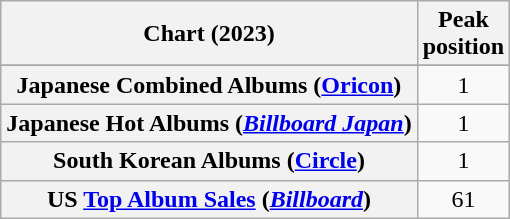<table class="wikitable sortable plainrowheaders" style="text-align:center;">
<tr>
<th scope="col">Chart (2023)</th>
<th scope="col">Peak<br>position</th>
</tr>
<tr>
</tr>
<tr>
<th scope="row">Japanese Combined Albums (<a href='#'>Oricon</a>)</th>
<td>1</td>
</tr>
<tr>
<th scope="row">Japanese Hot Albums (<em><a href='#'>Billboard Japan</a></em>)</th>
<td>1</td>
</tr>
<tr>
<th scope="row">South Korean Albums (<a href='#'>Circle</a>)</th>
<td>1</td>
</tr>
<tr>
<th scope="row">US <a href='#'>Top Album Sales</a> (<em><a href='#'>Billboard</a></em>)</th>
<td>61</td>
</tr>
</table>
